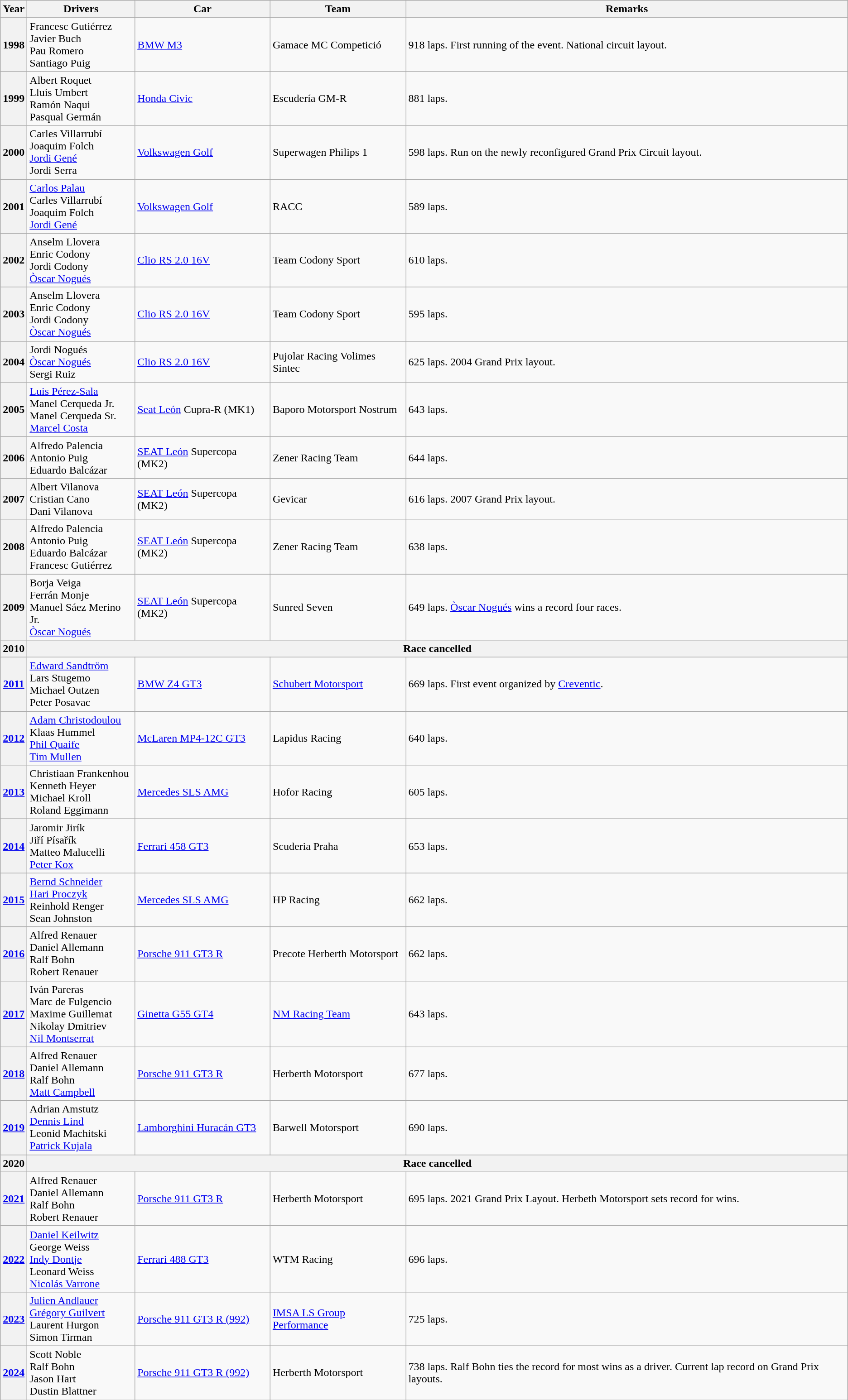<table class="wikitable sortable">
<tr>
<th>Year</th>
<th>Drivers</th>
<th>Car</th>
<th>Team</th>
<th>Remarks</th>
</tr>
<tr>
<th>1998</th>
<td> Francesc Gutiérrez<br> Javier Buch<br> Pau Romero<br> Santiago Puig</td>
<td><a href='#'>BMW M3</a></td>
<td> Gamace MC Competició</td>
<td>918 laps. First running of the event. National circuit layout.</td>
</tr>
<tr>
<th>1999</th>
<td> Albert Roquet<br> Lluís Umbert<br> Ramón Naqui<br> Pasqual Germán</td>
<td><a href='#'>Honda Civic</a></td>
<td> Escudería GM-R</td>
<td>881 laps.</td>
</tr>
<tr>
<th>2000</th>
<td> Carles Villarrubí<br> Joaquim Folch<br> <a href='#'>Jordi Gené</a><br> Jordi Serra</td>
<td><a href='#'>Volkswagen Golf</a></td>
<td> Superwagen Philips 1</td>
<td>598 laps. Run on the newly reconfigured Grand Prix Circuit layout.</td>
</tr>
<tr>
<th>2001</th>
<td> <a href='#'>Carlos Palau</a><br> Carles Villarrubí<br> Joaquim Folch<br> <a href='#'>Jordi Gené</a></td>
<td><a href='#'>Volkswagen Golf</a></td>
<td> RACC</td>
<td>589 laps.</td>
</tr>
<tr>
<th>2002</th>
<td> Anselm Llovera<br> Enric Codony<br> Jordi Codony<br> <a href='#'>Òscar Nogués</a></td>
<td><a href='#'>Clio RS 2.0 16V</a></td>
<td> Team Codony Sport</td>
<td>610 laps.</td>
</tr>
<tr>
<th>2003</th>
<td> Anselm Llovera<br> Enric Codony<br> Jordi Codony<br> <a href='#'>Òscar Nogués</a></td>
<td><a href='#'>Clio RS 2.0 16V</a></td>
<td> Team Codony Sport</td>
<td>595 laps.</td>
</tr>
<tr>
<th>2004</th>
<td> Jordi Nogués<br> <a href='#'>Òscar Nogués</a><br> Sergi Ruiz</td>
<td><a href='#'>Clio RS 2.0 16V</a></td>
<td> Pujolar Racing Volimes Sintec</td>
<td>625 laps. 2004 Grand Prix layout.</td>
</tr>
<tr>
<th>2005</th>
<td> <a href='#'>Luis Pérez-Sala</a><br> Manel Cerqueda Jr.<br> Manel Cerqueda Sr.<br> <a href='#'>Marcel Costa</a></td>
<td><a href='#'>Seat León</a> Cupra-R (MK1)</td>
<td> Baporo Motorsport Nostrum</td>
<td>643 laps.</td>
</tr>
<tr>
<th>2006</th>
<td> Alfredo Palencia<br> Antonio Puig<br> Eduardo Balcázar</td>
<td><a href='#'>SEAT León</a> Supercopa (MK2)</td>
<td> Zener Racing Team</td>
<td>644 laps.</td>
</tr>
<tr>
<th>2007</th>
<td> Albert Vilanova<br> Cristian Cano<br> Dani Vilanova</td>
<td><a href='#'>SEAT León</a> Supercopa (MK2)</td>
<td> Gevicar</td>
<td>616 laps. 2007 Grand Prix layout.</td>
</tr>
<tr>
<th>2008</th>
<td> Alfredo Palencia<br> Antonio Puig<br> Eduardo Balcázar<br> Francesc Gutiérrez</td>
<td><a href='#'>SEAT León</a> Supercopa (MK2)</td>
<td> Zener Racing Team</td>
<td>638 laps.</td>
</tr>
<tr>
<th>2009</th>
<td> Borja Veiga<br> Ferrán Monje<br> Manuel Sáez Merino Jr.<br> <a href='#'>Òscar Nogués</a></td>
<td><a href='#'>SEAT León</a> Supercopa (MK2)</td>
<td> Sunred Seven</td>
<td>649 laps. <a href='#'>Òscar Nogués</a> wins a record four races.</td>
</tr>
<tr>
<th>2010</th>
<th colspan="4">Race cancelled</th>
</tr>
<tr>
<th><a href='#'>2011</a></th>
<td> <a href='#'>Edward Sandtröm</a><br> Lars Stugemo<br> Michael Outzen<br> Peter Posavac</td>
<td><a href='#'>BMW Z4 GT3</a></td>
<td> <a href='#'>Schubert Motorsport</a></td>
<td>669 laps. First event organized by <a href='#'>Creventic</a>.</td>
</tr>
<tr>
<th><a href='#'>2012</a></th>
<td> <a href='#'>Adam Christodoulou</a><br> Klaas Hummel<br> <a href='#'>Phil Quaife</a><br> <a href='#'>Tim Mullen</a></td>
<td><a href='#'>McLaren MP4-12C GT3</a></td>
<td> Lapidus Racing</td>
<td>640 laps.</td>
</tr>
<tr>
<th><a href='#'>2013</a></th>
<td> Christiaan Frankenhou<br> Kenneth Heyer<br> Michael Kroll<br> Roland Eggimann</td>
<td><a href='#'>Mercedes SLS AMG</a></td>
<td> Hofor Racing</td>
<td>605 laps.</td>
</tr>
<tr>
<th><a href='#'>2014</a></th>
<td> Jaromir Jirík<br> Jiří Písařík<br> Matteo Malucelli<br> <a href='#'>Peter Kox</a></td>
<td><a href='#'>Ferrari 458 GT3</a></td>
<td> Scuderia Praha</td>
<td>653 laps.</td>
</tr>
<tr>
<th><a href='#'>2015</a></th>
<td> <a href='#'>Bernd Schneider</a><br> <a href='#'>Hari Proczyk</a><br> Reinhold Renger<br> Sean Johnston</td>
<td><a href='#'>Mercedes SLS AMG</a></td>
<td> HP Racing</td>
<td>662 laps.</td>
</tr>
<tr>
<th><a href='#'>2016</a></th>
<td> Alfred Renauer<br> Daniel Allemann<br> Ralf Bohn<br> Robert Renauer</td>
<td><a href='#'>Porsche 911 GT3 R</a></td>
<td> Precote Herberth Motorsport</td>
<td>662 laps.</td>
</tr>
<tr>
<th><a href='#'>2017</a></th>
<td> Iván Pareras<br> Marc de Fulgencio<br> Maxime Guillemat<br> Nikolay Dmitriev<br> <a href='#'>Nil Montserrat</a></td>
<td><a href='#'>Ginetta G55 GT4</a></td>
<td> <a href='#'>NM Racing Team</a></td>
<td>643 laps.</td>
</tr>
<tr>
<th><a href='#'>2018</a></th>
<td> Alfred Renauer<br> Daniel Allemann<br> Ralf Bohn<br> <a href='#'>Matt Campbell</a></td>
<td><a href='#'>Porsche 911 GT3 R</a></td>
<td> Herberth Motorsport</td>
<td>677 laps.</td>
</tr>
<tr>
<th><a href='#'>2019</a></th>
<td> Adrian Amstutz<br> <a href='#'>Dennis Lind</a><br> Leonid Machitski<br> <a href='#'>Patrick Kujala</a></td>
<td><a href='#'>Lamborghini Huracán GT3</a></td>
<td> Barwell Motorsport</td>
<td>690 laps.</td>
</tr>
<tr>
<th>2020</th>
<th colspan="4">Race cancelled</th>
</tr>
<tr>
<th><a href='#'>2021</a></th>
<td> Alfred Renauer<br> Daniel Allemann<br> Ralf Bohn<br> Robert Renauer</td>
<td><a href='#'>Porsche 911 GT3 R</a></td>
<td> Herberth Motorsport</td>
<td>695 laps. 2021 Grand Prix Layout. Herbeth Motorsport sets record for wins.</td>
</tr>
<tr>
<th><a href='#'>2022</a></th>
<td> <a href='#'>Daniel Keilwitz</a><br> George Weiss<br> <a href='#'>Indy Dontje</a><br> Leonard Weiss<br> <a href='#'>Nicolás Varrone</a></td>
<td><a href='#'>Ferrari 488 GT3</a></td>
<td> WTM Racing</td>
<td>696 laps.</td>
</tr>
<tr>
<th><a href='#'>2023</a></th>
<td> <a href='#'>Julien Andlauer</a><br> <a href='#'>Grégory Guilvert</a><br> Laurent Hurgon<br> Simon Tirman</td>
<td><a href='#'>Porsche 911 GT3 R (992)</a></td>
<td> <a href='#'>IMSA LS Group Performance</a></td>
<td>725 laps.</td>
</tr>
<tr>
<th><a href='#'>2024</a></th>
<td> Scott Noble<br> Ralf Bohn<br> Jason Hart<br> Dustin Blattner</td>
<td><a href='#'>Porsche 911 GT3 R (992)</a></td>
<td> Herberth Motorsport</td>
<td>738 laps. Ralf Bohn ties the record for most wins as a driver. Current lap record on Grand Prix layouts.</td>
</tr>
</table>
